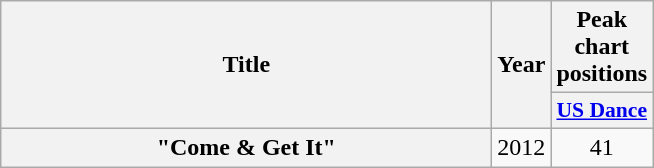<table class="wikitable plainrowheaders" style="text-align:center;">
<tr>
<th scope="col" rowspan="2" style="width:20em;">Title</th>
<th scope="col" rowspan="2" style="width:1em;">Year</th>
<th scope="col" colspan="1">Peak chart positions</th>
</tr>
<tr>
<th scope="col" style="width:2.9em;font-size:90%;"><a href='#'>US Dance</a><br></th>
</tr>
<tr>
<th scope="row">"Come & Get It"</th>
<td>2012</td>
<td>41</td>
</tr>
</table>
